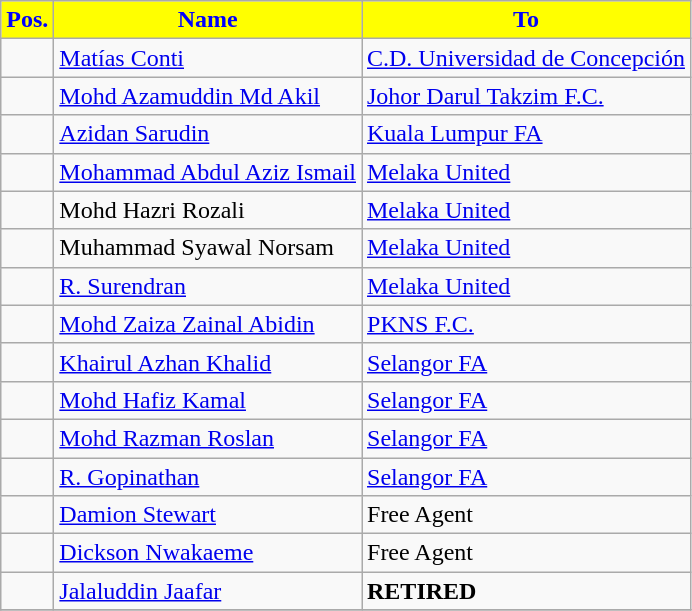<table class="wikitable sortable">
<tr>
<th style="background:Yellow; color:Blue;">Pos.</th>
<th style="background:Yellow; color:Blue;">Name</th>
<th style="background:Yellow; color:Blue;">To</th>
</tr>
<tr>
<td></td>
<td> <a href='#'>Matías Conti</a></td>
<td> <a href='#'>C.D. Universidad de Concepción</a></td>
</tr>
<tr>
<td></td>
<td> <a href='#'>Mohd Azamuddin Md Akil</a></td>
<td> <a href='#'>Johor Darul Takzim F.C.</a></td>
</tr>
<tr>
<td></td>
<td> <a href='#'>Azidan Sarudin</a></td>
<td> <a href='#'>Kuala Lumpur FA</a></td>
</tr>
<tr>
<td></td>
<td> <a href='#'>Mohammad Abdul Aziz Ismail</a></td>
<td> <a href='#'>Melaka United</a></td>
</tr>
<tr>
<td></td>
<td> Mohd Hazri Rozali</td>
<td> <a href='#'>Melaka United</a></td>
</tr>
<tr>
<td></td>
<td> Muhammad Syawal Norsam</td>
<td> <a href='#'>Melaka United</a></td>
</tr>
<tr>
<td></td>
<td> <a href='#'>R. Surendran</a></td>
<td> <a href='#'>Melaka United</a></td>
</tr>
<tr>
<td></td>
<td> <a href='#'>Mohd Zaiza Zainal Abidin</a></td>
<td> <a href='#'>PKNS F.C.</a></td>
</tr>
<tr>
<td></td>
<td> <a href='#'>Khairul Azhan Khalid</a></td>
<td> <a href='#'>Selangor FA</a></td>
</tr>
<tr>
<td></td>
<td> <a href='#'>Mohd Hafiz Kamal</a></td>
<td> <a href='#'>Selangor FA</a></td>
</tr>
<tr>
<td></td>
<td> <a href='#'>Mohd Razman Roslan</a></td>
<td> <a href='#'>Selangor FA</a></td>
</tr>
<tr>
<td></td>
<td> <a href='#'>R. Gopinathan</a></td>
<td> <a href='#'>Selangor FA</a></td>
</tr>
<tr>
<td></td>
<td> <a href='#'>Damion Stewart</a></td>
<td>Free Agent</td>
</tr>
<tr>
<td></td>
<td> <a href='#'>Dickson Nwakaeme</a></td>
<td>Free Agent</td>
</tr>
<tr>
<td></td>
<td> <a href='#'>Jalaluddin Jaafar</a></td>
<td><strong>RETIRED</strong></td>
</tr>
<tr>
</tr>
</table>
